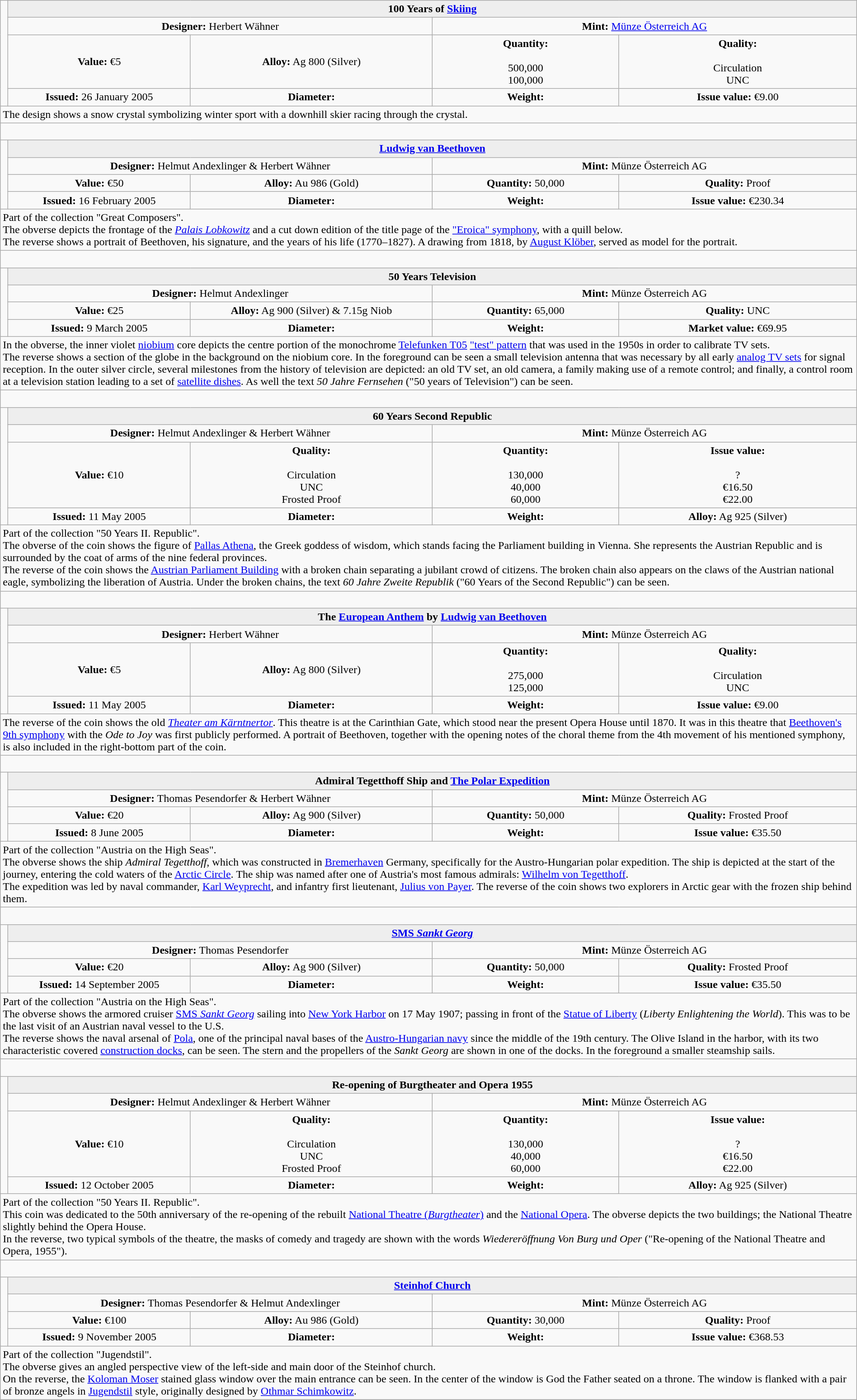<table class="wikitable" width="100%">
<tr>
<td rowspan=4 width="330px" nowrap align=center> </td>
<th colspan="4" align=center style="background:#eeeeee;">100 Years of <a href='#'>Skiing</a></th>
</tr>
<tr>
<td colspan="2" width="50%" align=center><strong>Designer:</strong> Herbert Wähner</td>
<td colspan="2" width="50%" align=center><strong>Mint:</strong> <a href='#'>Münze Österreich AG</a></td>
</tr>
<tr>
<td align=center><strong>Value:</strong> €5</td>
<td align=center><strong>Alloy:</strong> Ag 800 (Silver)</td>
<td align=center><strong>Quantity:</strong><br><br>500,000<br>
100,000</td>
<td align=center><strong>Quality:</strong><br><br>Circulation<br>
UNC</td>
</tr>
<tr>
<td align=center><strong>Issued:</strong> 26 January 2005</td>
<td align=center><strong>Diameter:</strong> </td>
<td align=center><strong>Weight:</strong> </td>
<td align=center><strong>Issue value:</strong> €9.00</td>
</tr>
<tr>
<td colspan="5" align=left>The design shows a snow crystal symbolizing winter sport with a downhill skier racing through the crystal.</td>
</tr>
<tr>
<td colspan="5"> </td>
</tr>
<tr>
<td rowspan=4 width="330px" nowrap align=center> </td>
<th colspan="4" align=center style="background:#eeeeee;"><a href='#'>Ludwig van Beethoven</a></th>
</tr>
<tr>
<td colspan="2" width="50%" align=center><strong>Designer:</strong> Helmut Andexlinger & Herbert Wähner</td>
<td colspan="2" width="50%" align=center><strong>Mint:</strong> Münze Österreich AG</td>
</tr>
<tr>
<td align=center><strong>Value:</strong> €50</td>
<td align=center><strong>Alloy:</strong> Au 986 (Gold)</td>
<td align=center><strong>Quantity:</strong> 50,000</td>
<td align=center><strong>Quality:</strong> Proof</td>
</tr>
<tr>
<td align=center><strong>Issued:</strong> 16 February 2005</td>
<td align=center><strong>Diameter:</strong> </td>
<td align=center><strong>Weight:</strong> </td>
<td align=center><strong>Issue value:</strong> €230.34</td>
</tr>
<tr>
<td colspan="5" align=left>Part of the collection "Great Composers".<br>The obverse depicts the frontage of the <em><a href='#'>Palais Lobkowitz</a></em> and a cut down edition of the title page of the <a href='#'>"Eroica" symphony</a>, with a quill below.<br>The reverse shows a portrait of Beethoven, his signature, and the years of his life (1770–1827). A drawing from 1818, by <a href='#'>August Klöber</a>, served as model for the portrait.</td>
</tr>
<tr>
<td colspan="5"> </td>
</tr>
<tr>
<td rowspan=4 width="330px" nowrap align=center> </td>
<th colspan="4" align=center style="background:#eeeeee;">50 Years Television</th>
</tr>
<tr>
<td colspan="2" width="50%" align=center><strong>Designer:</strong> Helmut Andexlinger</td>
<td colspan="2" width="50%" align=center><strong>Mint:</strong> Münze Österreich AG</td>
</tr>
<tr>
<td align=center><strong>Value:</strong> €25</td>
<td align=center><strong>Alloy:</strong> Ag 900 (Silver) & 7.15g Niob</td>
<td align=center><strong>Quantity:</strong> 65,000</td>
<td align=center><strong>Quality:</strong> UNC</td>
</tr>
<tr>
<td align=center><strong>Issued:</strong> 9 March 2005</td>
<td align=center><strong>Diameter:</strong> </td>
<td align=center><strong>Weight:</strong> </td>
<td align=center><strong>Market value:</strong> €69.95</td>
</tr>
<tr>
<td colspan="5" align=left>In the obverse, the inner violet <a href='#'>niobium</a> core depicts the centre portion of the monochrome <a href='#'>Telefunken T05</a> <a href='#'>"test" pattern</a> that was used in the 1950s in order to calibrate TV sets.<br>The reverse shows a section of the globe in the background on the niobium core. In the foreground can be seen a small television antenna that was necessary by all early <a href='#'>analog TV sets</a> for signal reception. In the outer silver circle, several milestones from the history of television are depicted: an old TV set, an old camera, a family making use of a remote control; and finally, a control room at a television station leading to a set of <a href='#'>satellite dishes</a>. As well the text <em>50 Jahre Fernsehen</em> ("50 years of Television") can be seen.</td>
</tr>
<tr>
<td colspan="5"> </td>
</tr>
<tr>
<td rowspan=4 width="330px" nowrap align=center> </td>
<th colspan="4" align=center style="background:#eeeeee;">60 Years Second Republic</th>
</tr>
<tr>
<td colspan="2" width="50%" align=center><strong>Designer:</strong> Helmut Andexlinger & Herbert Wähner</td>
<td colspan="2" width="50%" align=center><strong>Mint:</strong> Münze Österreich AG</td>
</tr>
<tr>
<td align=center><strong>Value:</strong> €10</td>
<td align=center><strong>Quality:</strong><br><br>Circulation<br>
UNC<br>
Frosted Proof</td>
<td align=center><strong>Quantity:</strong><br><br>130,000<br>
40,000<br>
60,000</td>
<td align=center><strong>Issue value:</strong><br><br>?<br>
€16.50<br>
€22.00</td>
</tr>
<tr>
<td align=center><strong>Issued:</strong> 11 May 2005</td>
<td align=center><strong>Diameter:</strong> </td>
<td align=center><strong>Weight:</strong> </td>
<td align=center><strong>Alloy:</strong> Ag 925 (Silver)</td>
</tr>
<tr>
<td colspan="5" align=left>Part of the collection "50 Years II. Republic".<br>The obverse of the coin shows the figure of <a href='#'>Pallas Athena</a>, the Greek goddess of wisdom, which stands facing the Parliament building in Vienna. She represents the Austrian Republic and is surrounded by the coat of arms of the nine federal provinces.<br>The reverse of the coin shows the <a href='#'>Austrian Parliament Building</a> with a broken chain separating a jubilant crowd of citizens. The broken chain also appears on the claws of the Austrian national eagle, symbolizing the liberation of Austria. Under the broken chains, the text <em>60 Jahre Zweite Republik</em> ("60 Years of the Second Republic") can be seen.</td>
</tr>
<tr>
<td colspan="5"> </td>
</tr>
<tr>
<td rowspan=4 width="330px" nowrap align=center> </td>
<th colspan="4" align=center style="background:#eeeeee;">The <a href='#'>European Anthem</a> by <a href='#'>Ludwig van Beethoven</a></th>
</tr>
<tr>
<td colspan="2" width="50%" align=center><strong>Designer:</strong> Herbert Wähner</td>
<td colspan="2" width="50%" align=center><strong>Mint:</strong> Münze Österreich AG</td>
</tr>
<tr>
<td align=center><strong>Value:</strong> €5</td>
<td align=center><strong>Alloy:</strong> Ag 800 (Silver)</td>
<td align=center><strong>Quantity:</strong><br><br>275,000<br>
125,000</td>
<td align=center><strong>Quality:</strong><br><br>Circulation<br>
UNC</td>
</tr>
<tr>
<td align=center><strong>Issued:</strong> 11 May 2005</td>
<td align=center><strong>Diameter:</strong> </td>
<td align=center><strong>Weight:</strong> </td>
<td align=center><strong>Issue value:</strong> €9.00</td>
</tr>
<tr>
<td colspan="5" align=left>The reverse of the coin shows the old <em><a href='#'>Theater am Kärntnertor</a></em>. This theatre is at the Carinthian Gate, which stood near the present Opera House until 1870. It was in this theatre that <a href='#'>Beethoven's 9th symphony</a> with the <em>Ode to Joy</em> was first publicly performed. A portrait of Beethoven, together with the opening notes of the choral theme from the 4th movement of his mentioned symphony, is also included in the right-bottom part of the coin.</td>
</tr>
<tr>
<td colspan="5"> </td>
</tr>
<tr>
<td rowspan=4 width="330px" nowrap align=center> </td>
<th colspan="4" align=center style="background:#eeeeee;">Admiral Tegetthoff Ship and <a href='#'>The Polar Expedition</a></th>
</tr>
<tr>
<td colspan="2" width="50%" align=center><strong>Designer:</strong> Thomas Pesendorfer & Herbert Wähner</td>
<td colspan="2" width="50%" align=center><strong>Mint:</strong> Münze Österreich AG</td>
</tr>
<tr>
<td align=center><strong>Value:</strong> €20</td>
<td align=center><strong>Alloy:</strong> Ag 900 (Silver)</td>
<td align=center><strong>Quantity:</strong> 50,000</td>
<td align=center><strong>Quality:</strong> Frosted Proof</td>
</tr>
<tr>
<td align=center><strong>Issued:</strong> 8 June 2005</td>
<td align=center><strong>Diameter:</strong> </td>
<td align=center><strong>Weight:</strong> </td>
<td align=center><strong>Issue value:</strong> €35.50</td>
</tr>
<tr>
<td colspan="5" align=left>Part of the collection "Austria on the High Seas".<br>The obverse shows the ship <em>Admiral Tegetthoff</em>, which was constructed in <a href='#'>Bremerhaven</a> Germany, specifically for the Austro-Hungarian polar expedition. The ship is depicted at the start of the journey, entering the cold waters of the <a href='#'>Arctic Circle</a>. The ship was named after one of Austria's most famous admirals: <a href='#'>Wilhelm von Tegetthoff</a>.<br>The expedition was led by naval commander, <a href='#'>Karl Weyprecht</a>, and infantry first lieutenant, <a href='#'>Julius von Payer</a>. The reverse of the coin shows two explorers in Arctic gear with the frozen ship behind them.</td>
</tr>
<tr>
<td colspan="5"> </td>
</tr>
<tr>
<td rowspan=4 width="330px" nowrap align=center> </td>
<th colspan="4" align=center style="background:#eeeeee;"><a href='#'>SMS <em>Sankt Georg</em></a></th>
</tr>
<tr>
<td colspan="2" width="50%" align=center><strong>Designer:</strong> Thomas Pesendorfer</td>
<td colspan="2" width="50%" align=center><strong>Mint:</strong> Münze Österreich AG</td>
</tr>
<tr>
<td align=center><strong>Value:</strong> €20</td>
<td align=center><strong>Alloy:</strong> Ag 900 (Silver)</td>
<td align=center><strong>Quantity:</strong> 50,000</td>
<td align=center><strong>Quality:</strong> Frosted Proof</td>
</tr>
<tr>
<td align=center><strong>Issued:</strong> 14 September 2005</td>
<td align=center><strong>Diameter:</strong> </td>
<td align=center><strong>Weight:</strong> </td>
<td align=center><strong>Issue value:</strong> €35.50</td>
</tr>
<tr>
<td colspan="5" align=left>Part of the collection "Austria on the High Seas".<br>The obverse shows the armored cruiser <a href='#'>SMS <em>Sankt Georg</em></a> sailing into <a href='#'>New York Harbor</a> on 17 May 1907; passing in front of the <a href='#'>Statue of Liberty</a> (<em>Liberty Enlightening the World</em>). This was to be the last visit of an Austrian naval vessel to the U.S.<br>The reverse shows the naval arsenal of <a href='#'>Pola</a>, one of the principal naval bases of the <a href='#'>Austro-Hungarian navy</a> since the middle of the 19th century. The Olive Island in the harbor, with its two characteristic covered <a href='#'>construction docks</a>, can be seen. The stern and the propellers of the <em>Sankt Georg</em> are shown in one of the docks. In the foreground a smaller steamship sails.</td>
</tr>
<tr>
<td colspan="5"> </td>
</tr>
<tr>
<td rowspan=4 width="330px" nowrap align=center> </td>
<th colspan="4" align=center style="background:#eeeeee;">Re-opening of Burgtheater and Opera 1955</th>
</tr>
<tr>
<td colspan="2" width="50%" align=center><strong>Designer:</strong> Helmut Andexlinger & Herbert Wähner</td>
<td colspan="2" width="50%" align=center><strong>Mint:</strong> Münze Österreich AG</td>
</tr>
<tr>
<td align=center><strong>Value:</strong> €10</td>
<td align=center><strong>Quality:</strong><br><br>Circulation<br>
UNC<br>
Frosted Proof</td>
<td align=center><strong>Quantity:</strong><br><br>130,000<br>
40,000<br>
60,000</td>
<td align=center><strong>Issue value:</strong><br><br>?<br>
€16.50<br>
€22.00</td>
</tr>
<tr>
<td align=center><strong>Issued:</strong> 12 October 2005</td>
<td align=center><strong>Diameter:</strong> </td>
<td align=center><strong>Weight:</strong> </td>
<td align=center><strong>Alloy:</strong> Ag 925 (Silver)</td>
</tr>
<tr>
<td colspan="5" align=left>Part of the collection "50 Years II. Republic".<br>This coin was dedicated to the 50th anniversary of the re-opening of the rebuilt <a href='#'>National Theatre (<em>Burgtheater</em>)</a> and the <a href='#'>National Opera</a>. The obverse depicts the two buildings; the National Theatre slightly behind the Opera House.<br>In the reverse, two typical symbols of the theatre, the masks of comedy and tragedy are shown with the words <em>Wiedereröffnung Von Burg und Oper</em> ("Re-opening of the National Theatre and Opera, 1955").</td>
</tr>
<tr>
<td colspan="5"> </td>
</tr>
<tr>
<td rowspan=4 width="330px" nowrap align=center> </td>
<th colspan="4" align=center style="background:#eeeeee;"><a href='#'>Steinhof Church</a></th>
</tr>
<tr>
<td colspan="2" width="50%" align=center><strong>Designer:</strong> Thomas Pesendorfer & Helmut Andexlinger</td>
<td colspan="2" width="50%" align=center><strong>Mint:</strong> Münze Österreich AG</td>
</tr>
<tr>
<td align=center><strong>Value:</strong> €100</td>
<td align=center><strong>Alloy:</strong> Au 986 (Gold)</td>
<td align=center><strong>Quantity:</strong> 30,000</td>
<td align=center><strong>Quality:</strong> Proof</td>
</tr>
<tr>
<td align=center><strong>Issued:</strong> 9 November 2005</td>
<td align=center><strong>Diameter:</strong> </td>
<td align=center><strong>Weight:</strong> </td>
<td align=center><strong>Issue value:</strong> €368.53</td>
</tr>
<tr>
<td colspan="5" align=left>Part of the collection "Jugendstil".<br>The obverse gives an angled perspective view of the left-side and main door of the Steinhof church.<br>On the reverse, the <a href='#'>Koloman Moser</a> stained glass window over the main entrance can be seen. In the center of the window is God the Father seated on a throne. The window is flanked with a pair of bronze angels in <a href='#'>Jugendstil</a> style, originally designed by <a href='#'>Othmar Schimkowitz</a>.</td>
</tr>
<tr>
</tr>
</table>
